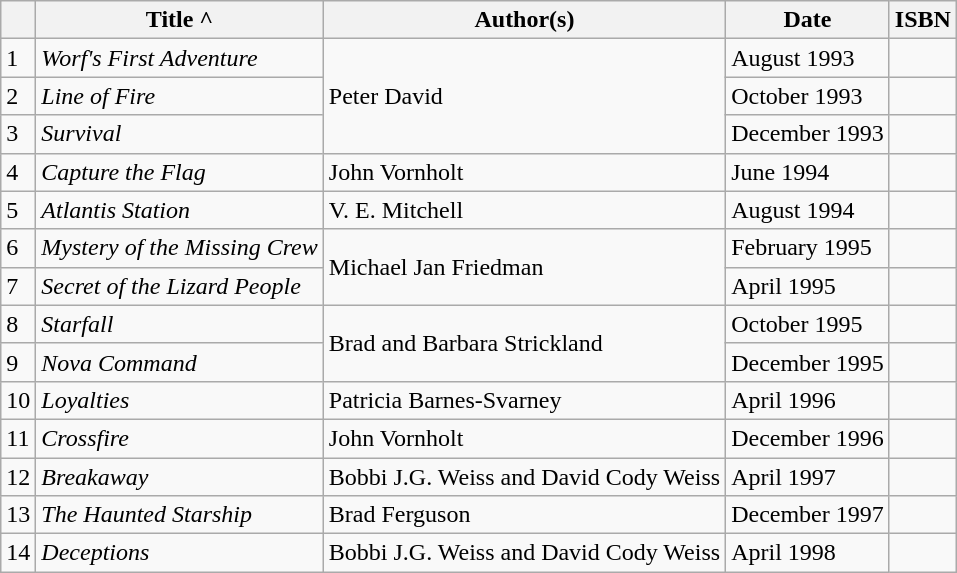<table class="wikitable">
<tr>
<th></th>
<th>Title ^</th>
<th>Author(s)</th>
<th>Date</th>
<th>ISBN</th>
</tr>
<tr>
<td>1</td>
<td><em>Worf's First Adventure</em></td>
<td rowspan="3">Peter David</td>
<td>August 1993</td>
<td></td>
</tr>
<tr>
<td>2</td>
<td><em>Line of Fire</em></td>
<td>October 1993</td>
<td></td>
</tr>
<tr>
<td>3</td>
<td><em>Survival</em></td>
<td>December 1993</td>
<td></td>
</tr>
<tr>
<td>4</td>
<td><em>Capture the Flag</em></td>
<td>John Vornholt</td>
<td>June 1994</td>
<td></td>
</tr>
<tr>
<td>5</td>
<td><em>Atlantis Station</em></td>
<td>V. E. Mitchell</td>
<td>August 1994</td>
<td></td>
</tr>
<tr>
<td>6</td>
<td><em>Mystery of the Missing Crew</em></td>
<td rowspan="2">Michael Jan Friedman</td>
<td>February 1995</td>
<td></td>
</tr>
<tr>
<td>7</td>
<td><em>Secret of the Lizard People</em></td>
<td>April 1995</td>
<td></td>
</tr>
<tr>
<td>8</td>
<td><em>Starfall</em></td>
<td rowspan="2">Brad and Barbara Strickland</td>
<td>October 1995</td>
<td></td>
</tr>
<tr>
<td>9</td>
<td><em>Nova Command</em></td>
<td>December 1995</td>
<td></td>
</tr>
<tr>
<td>10</td>
<td><em>Loyalties</em></td>
<td>Patricia Barnes-Svarney</td>
<td>April 1996</td>
<td></td>
</tr>
<tr>
<td>11</td>
<td><em>Crossfire</em></td>
<td>John Vornholt</td>
<td>December 1996</td>
<td></td>
</tr>
<tr>
<td>12</td>
<td><em>Breakaway</em></td>
<td>Bobbi J.G. Weiss and David Cody Weiss</td>
<td>April 1997</td>
<td></td>
</tr>
<tr>
<td>13</td>
<td><em>The Haunted Starship</em></td>
<td>Brad Ferguson</td>
<td>December 1997</td>
<td></td>
</tr>
<tr>
<td>14</td>
<td><em>Deceptions</em></td>
<td>Bobbi J.G. Weiss and David Cody Weiss</td>
<td>April 1998</td>
<td></td>
</tr>
</table>
